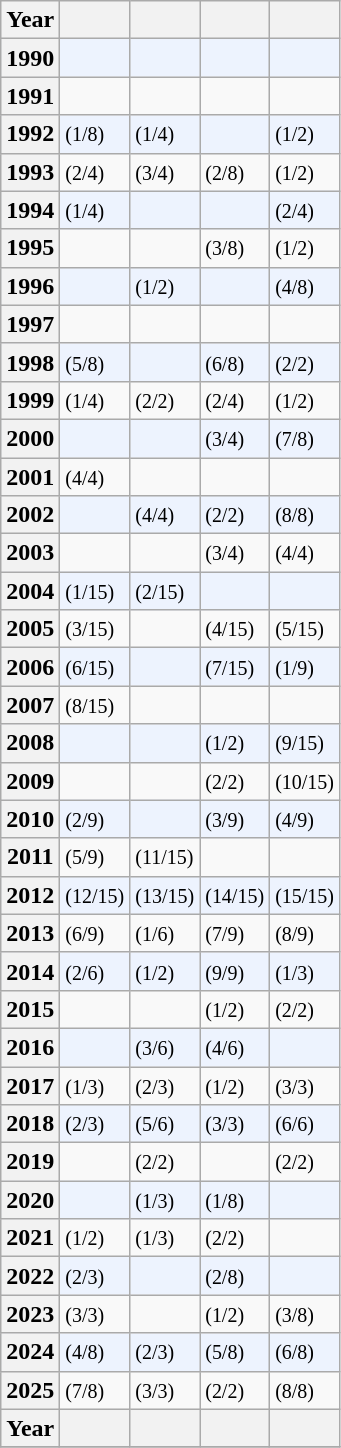<table class="wikitable">
<tr>
<th>Year</th>
<th></th>
<th></th>
<th></th>
<th></th>
</tr>
<tr bgcolor=#edf3fe>
<th>1990</th>
<td></td>
<td></td>
<td></td>
<td></td>
</tr>
<tr>
<th>1991</th>
<td></td>
<td></td>
<td></td>
<td></td>
</tr>
<tr bgcolor=#edf3fe>
<th>1992</th>
<td> <small>(1/8)</small></td>
<td> <small>(1/4)</small></td>
<td></td>
<td> <small>(1/2)</small></td>
</tr>
<tr>
<th>1993</th>
<td> <small>(2/4)</small></td>
<td> <small>(3/4)</small></td>
<td> <small>(2/8)</small></td>
<td> <small>(1/2)</small></td>
</tr>
<tr bgcolor=#edf3fe>
<th>1994</th>
<td> <small>(1/4)</small></td>
<td></td>
<td></td>
<td> <small>(2/4)</small></td>
</tr>
<tr>
<th>1995</th>
<td></td>
<td></td>
<td> <small>(3/8)</small></td>
<td> <small>(1/2)</small></td>
</tr>
<tr bgcolor=#edf3fe>
<th>1996</th>
<td></td>
<td> <small>(1/2)</small></td>
<td></td>
<td> <small>(4/8)</small></td>
</tr>
<tr>
<th>1997</th>
<td></td>
<td></td>
<td></td>
<td></td>
</tr>
<tr bgcolor=#edf3fe>
<th>1998</th>
<td> <small>(5/8)</small></td>
<td></td>
<td> <small>(6/8)</small></td>
<td> <small>(2/2)</small></td>
</tr>
<tr>
<th>1999</th>
<td> <small>(1/4)</small></td>
<td> <small>(2/2)</small></td>
<td> <small>(2/4)</small></td>
<td> <small>(1/2)</small></td>
</tr>
<tr bgcolor=#edf3fe>
<th>2000</th>
<td></td>
<td></td>
<td> <small>(3/4)</small></td>
<td> <small>(7/8)</small></td>
</tr>
<tr>
<th>2001</th>
<td> <small>(4/4)</small></td>
<td></td>
<td></td>
<td></td>
</tr>
<tr bgcolor=#edf3fe>
<th>2002</th>
<td></td>
<td> <small>(4/4)</small></td>
<td> <small>(2/2)</small></td>
<td> <small>(8/8)</small></td>
</tr>
<tr>
<th>2003</th>
<td></td>
<td></td>
<td> <small>(3/4)</small></td>
<td> <small>(4/4)</small></td>
</tr>
<tr bgcolor=#edf3fe>
<th>2004</th>
<td> <small>(1/15)</small></td>
<td> <small>(2/15)</small></td>
<td></td>
<td></td>
</tr>
<tr>
<th>2005</th>
<td> <small>(3/15)</small></td>
<td></td>
<td> <small>(4/15)</small></td>
<td> <small>(5/15)</small></td>
</tr>
<tr bgcolor=#edf3fe>
<th>2006</th>
<td> <small>(6/15)</small></td>
<td></td>
<td> <small>(7/15)</small></td>
<td> <small>(1/9)</small></td>
</tr>
<tr>
<th>2007</th>
<td> <small>(8/15)</small></td>
<td></td>
<td></td>
<td></td>
</tr>
<tr bgcolor=#edf3fe>
<th>2008</th>
<td></td>
<td></td>
<td> <small>(1/2)</small></td>
<td> <small>(9/15)</small></td>
</tr>
<tr>
<th>2009</th>
<td></td>
<td></td>
<td> <small>(2/2)</small></td>
<td> <small>(10/15)</small></td>
</tr>
<tr bgcolor=#edf3fe>
<th>2010</th>
<td> <small>(2/9)</small></td>
<td></td>
<td> <small>(3/9)</small></td>
<td> <small>(4/9)</small></td>
</tr>
<tr>
<th>2011</th>
<td> <small>(5/9)</small></td>
<td> <small>(11/15)</small></td>
<td></td>
<td></td>
</tr>
<tr bgcolor=#edf3fe>
<th>2012</th>
<td> <small>(12/15)</small></td>
<td> <small>(13/15)</small></td>
<td> <small>(14/15)</small></td>
<td> <small>(15/15)</small></td>
</tr>
<tr>
<th>2013</th>
<td> <small>(6/9)</small></td>
<td> <small>(1/6)</small></td>
<td> <small>(7/9)</small></td>
<td> <small>(8/9)</small></td>
</tr>
<tr bgcolor=#edf3fe>
<th>2014</th>
<td> <small>(2/6)</small></td>
<td> <small>(1/2)</small></td>
<td> <small>(9/9)</small></td>
<td> <small>(1/3)</small></td>
</tr>
<tr>
<th>2015</th>
<td></td>
<td></td>
<td> <small>(1/2)</small></td>
<td> <small>(2/2)</small></td>
</tr>
<tr bgcolor=#edf3fe>
<th>2016</th>
<td></td>
<td> <small>(3/6)</small></td>
<td> <small>(4/6)</small></td>
<td></td>
</tr>
<tr>
<th>2017</th>
<td> <small>(1/3)</small></td>
<td> <small>(2/3)</small></td>
<td> <small>(1/2)</small></td>
<td> <small>(3/3)</small></td>
</tr>
<tr bgcolor=#edf3fe>
<th>2018</th>
<td> <small>(2/3)</small></td>
<td> <small>(5/6)</small></td>
<td> <small>(3/3)</small></td>
<td> <small>(6/6)</small></td>
</tr>
<tr>
<th>2019</th>
<td></td>
<td> <small>(2/2)</small></td>
<td></td>
<td> <small>(2/2)</small></td>
</tr>
<tr bgcolor=#edf3fe>
<th>2020</th>
<td></td>
<td> <small>(1/3)</small></td>
<td> <small>(1/8)</small></td>
<td></td>
</tr>
<tr>
<th>2021</th>
<td> <small>(1/2)</small></td>
<td> <small>(1/3)</small></td>
<td> <small>(2/2)</small></td>
<td></td>
</tr>
<tr bgcolor=#edf3fe>
<th>2022</th>
<td> <small>(2/3)</small></td>
<td></td>
<td> <small>(2/8)</small></td>
<td></td>
</tr>
<tr>
<th>2023</th>
<td> <small>(3/3)</small></td>
<td></td>
<td> <small>(1/2)</small></td>
<td> <small>(3/8)</small></td>
</tr>
<tr bgcolor=#edf3fe>
<th>2024</th>
<td> <small>(4/8)</small></td>
<td> <small>(2/3)</small></td>
<td> <small>(5/8)</small></td>
<td> <small>(6/8)</small></td>
</tr>
<tr>
<th>2025</th>
<td> <small>(7/8)</small></td>
<td> <small>(3/3)</small></td>
<td> <small>(2/2)</small></td>
<td> <small>(8/8)</small></td>
</tr>
<tr>
<th>Year</th>
<th></th>
<th></th>
<th></th>
<th></th>
</tr>
<tr>
</tr>
</table>
